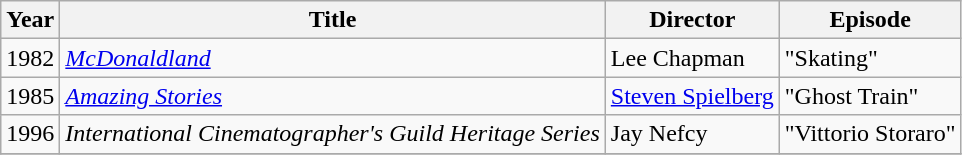<table class="wikitable">
<tr>
<th>Year</th>
<th>Title</th>
<th>Director</th>
<th>Episode</th>
</tr>
<tr>
<td>1982</td>
<td><em><a href='#'>McDonaldland</a></em></td>
<td>Lee Chapman</td>
<td>"Skating"</td>
</tr>
<tr>
<td>1985</td>
<td><em><a href='#'>Amazing Stories</a></em></td>
<td><a href='#'>Steven Spielberg</a></td>
<td>"Ghost Train"</td>
</tr>
<tr>
<td>1996</td>
<td><em>International Cinematographer's Guild Heritage Series</em></td>
<td>Jay Nefcy</td>
<td>"Vittorio Storaro"</td>
</tr>
<tr>
</tr>
</table>
